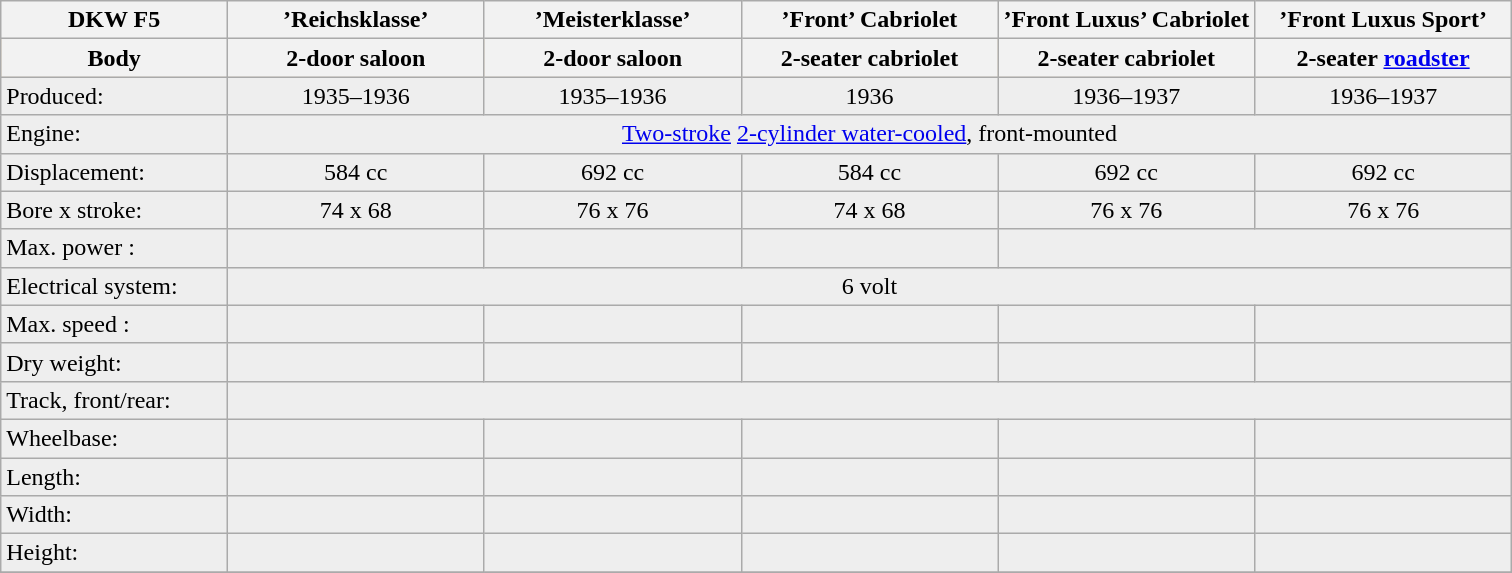<table class="wikitable">
<tr>
<th width="15%">DKW F5</th>
<th width="17%">’Reichsklasse’</th>
<th width="17%">’Meisterklasse’</th>
<th width="17%">’Front’ Cabriolet</th>
<th width="17%">’Front Luxus’ Cabriolet</th>
<th width="17%">’Front Luxus Sport’</th>
</tr>
<tr style="background:#FFDEAD;">
<th width="15%">Body</th>
<th width="17%">2-door saloon</th>
<th width="17%">2-door saloon</th>
<th width="17%">2-seater cabriolet</th>
<th width="17%">2-seater cabriolet</th>
<th width="17%">2-seater <a href='#'>roadster</a></th>
</tr>
<tr style="background:#EEEEEE;">
<td>Produced: </td>
<td align="center">1935–1936</td>
<td align="center">1935–1936</td>
<td align="center">1936</td>
<td align="center">1936–1937</td>
<td align="center">1936–1937</td>
</tr>
<tr style="background:#EEEEEE;">
<td>Engine: </td>
<td colspan="5" align="center"><a href='#'>Two-stroke</a> <a href='#'>2-cylinder water-cooled</a>, front-mounted</td>
</tr>
<tr style="background:#EEEEEE;">
<td>Displacement: </td>
<td align="center">584 cc</td>
<td align="center">692 cc</td>
<td align="center">584 cc</td>
<td align="center">692 cc</td>
<td align="center">692 cc</td>
</tr>
<tr style="background:#EEEEEE;">
<td>Bore x stroke: </td>
<td align="center">74 x 68</td>
<td align="center">76 x 76</td>
<td align="center">74 x 68</td>
<td align="center">76 x 76</td>
<td align="center">76 x 76</td>
</tr>
<tr style="background:#EEEEEE;">
<td>Max. power : </td>
<td align="center"></td>
<td align="center"></td>
<td align="center"></td>
<td colspan="2" align="center"></td>
</tr>
<tr style="background:#EEEEEE;">
<td>Electrical system: </td>
<td colspan="5" align="center">6 volt</td>
</tr>
<tr style="background:#EEEEEE;">
<td>Max. speed  : </td>
<td align="center"></td>
<td align="center"></td>
<td align="center"></td>
<td align="center"></td>
<td align="center"></td>
</tr>
<tr style="background:#EEEEEE;">
<td>Dry weight: </td>
<td align="center"></td>
<td align="center"></td>
<td align="center"></td>
<td align="center"></td>
<td align="center"></td>
</tr>
<tr style="background:#EEEEEE;">
<td>Track, front/rear: </td>
<td colspan="5" align="center"></td>
</tr>
<tr style="background:#EEEEEE;">
<td>Wheelbase: </td>
<td align="center"></td>
<td align="center"></td>
<td align="center"></td>
<td align="center"></td>
<td align="center"></td>
</tr>
<tr style="background:#EEEEEE;">
<td>Length: </td>
<td align="center"></td>
<td align="center"></td>
<td align="center"></td>
<td align="center"></td>
<td align="center"></td>
</tr>
<tr style="background:#EEEEEE;">
<td>Width: </td>
<td align="center"></td>
<td align="center"></td>
<td align="center"></td>
<td align="center"></td>
<td align="center"></td>
</tr>
<tr style="background:#EEEEEE;">
<td>Height: </td>
<td align="center"></td>
<td align="center"></td>
<td align="center"></td>
<td align="center"></td>
<td align="center"></td>
</tr>
<tr style="background:#EEEEEE;">
</tr>
</table>
